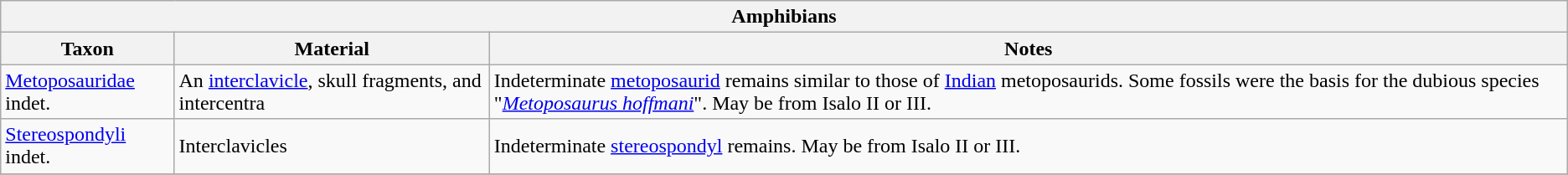<table class="wikitable" align="center">
<tr>
<th colspan="3" align="center"><strong>Amphibians</strong></th>
</tr>
<tr>
<th>Taxon</th>
<th>Material</th>
<th>Notes</th>
</tr>
<tr>
<td><a href='#'>Metoposauridae</a> indet.</td>
<td>An <a href='#'>interclavicle</a>, skull fragments, and intercentra</td>
<td>Indeterminate <a href='#'>metoposaurid</a> remains similar to those of <a href='#'>Indian</a> metoposaurids. Some fossils were the basis for the dubious species "<em><a href='#'>Metoposaurus hoffmani</a></em>". May be from Isalo II or III.</td>
</tr>
<tr>
<td><a href='#'>Stereospondyli</a> indet.</td>
<td>Interclavicles</td>
<td>Indeterminate <a href='#'>stereospondyl</a> remains. May be from Isalo II or III.</td>
</tr>
<tr>
</tr>
</table>
